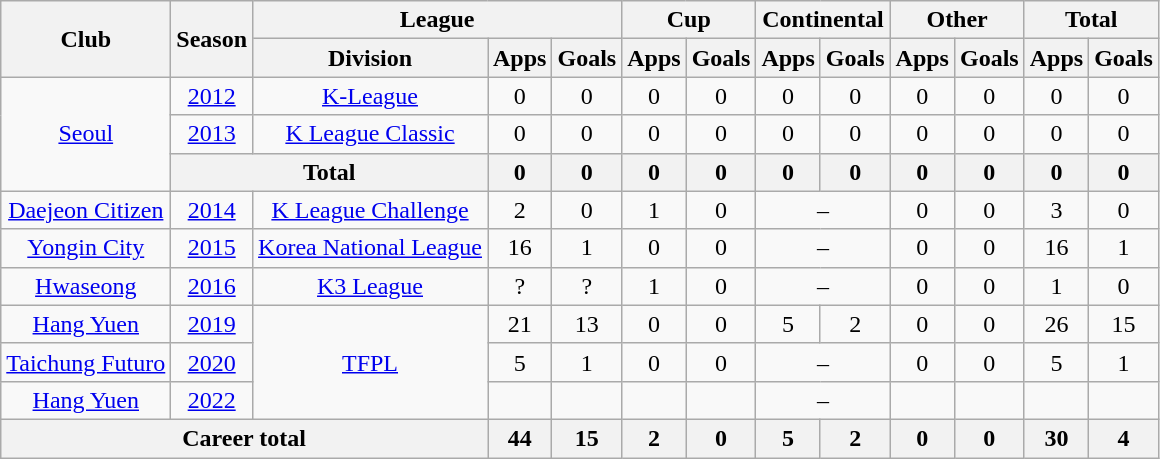<table class="wikitable" style="text-align: center">
<tr>
<th rowspan="2">Club</th>
<th rowspan="2">Season</th>
<th colspan="3">League</th>
<th colspan="2">Cup</th>
<th colspan="2">Continental</th>
<th colspan="2">Other</th>
<th colspan="2">Total</th>
</tr>
<tr>
<th>Division</th>
<th>Apps</th>
<th>Goals</th>
<th>Apps</th>
<th>Goals</th>
<th>Apps</th>
<th>Goals</th>
<th>Apps</th>
<th>Goals</th>
<th>Apps</th>
<th>Goals</th>
</tr>
<tr>
<td rowspan="3"><a href='#'>Seoul</a></td>
<td><a href='#'>2012</a></td>
<td><a href='#'>K-League</a></td>
<td>0</td>
<td>0</td>
<td>0</td>
<td>0</td>
<td>0</td>
<td>0</td>
<td>0</td>
<td>0</td>
<td>0</td>
<td>0</td>
</tr>
<tr>
<td><a href='#'>2013</a></td>
<td><a href='#'>K League Classic</a></td>
<td>0</td>
<td>0</td>
<td>0</td>
<td>0</td>
<td>0</td>
<td>0</td>
<td>0</td>
<td>0</td>
<td>0</td>
<td>0</td>
</tr>
<tr>
<th colspan=2>Total</th>
<th>0</th>
<th>0</th>
<th>0</th>
<th>0</th>
<th>0</th>
<th>0</th>
<th>0</th>
<th>0</th>
<th>0</th>
<th>0</th>
</tr>
<tr>
<td><a href='#'>Daejeon Citizen</a></td>
<td><a href='#'>2014</a></td>
<td><a href='#'>K League Challenge</a></td>
<td>2</td>
<td>0</td>
<td>1</td>
<td>0</td>
<td colspan="2">–</td>
<td>0</td>
<td>0</td>
<td>3</td>
<td>0</td>
</tr>
<tr>
<td><a href='#'>Yongin City</a></td>
<td><a href='#'>2015</a></td>
<td><a href='#'>Korea National League</a></td>
<td>16</td>
<td>1</td>
<td>0</td>
<td>0</td>
<td colspan="2">–</td>
<td>0</td>
<td>0</td>
<td>16</td>
<td>1</td>
</tr>
<tr>
<td><a href='#'>Hwaseong</a></td>
<td><a href='#'>2016</a></td>
<td><a href='#'>K3 League</a></td>
<td>?</td>
<td>?</td>
<td>1</td>
<td>0</td>
<td colspan="2">–</td>
<td>0</td>
<td>0</td>
<td>1</td>
<td>0</td>
</tr>
<tr>
<td><a href='#'>Hang Yuen</a></td>
<td><a href='#'>2019</a></td>
<td rowspan="3"><a href='#'>TFPL</a></td>
<td>21</td>
<td>13</td>
<td>0</td>
<td>0</td>
<td>5</td>
<td>2</td>
<td>0</td>
<td>0</td>
<td>26</td>
<td>15</td>
</tr>
<tr>
<td><a href='#'>Taichung Futuro</a></td>
<td><a href='#'>2020</a></td>
<td>5</td>
<td>1</td>
<td>0</td>
<td>0</td>
<td colspan="2">–</td>
<td>0</td>
<td>0</td>
<td>5</td>
<td>1</td>
</tr>
<tr>
<td><a href='#'>Hang Yuen</a></td>
<td><a href='#'>2022</a></td>
<td></td>
<td></td>
<td></td>
<td></td>
<td colspan="2">–</td>
<td></td>
<td></td>
<td></td>
<td></td>
</tr>
<tr>
<th colspan=3>Career total</th>
<th>44</th>
<th>15</th>
<th>2</th>
<th>0</th>
<th>5</th>
<th>2</th>
<th>0</th>
<th>0</th>
<th>30</th>
<th>4</th>
</tr>
</table>
